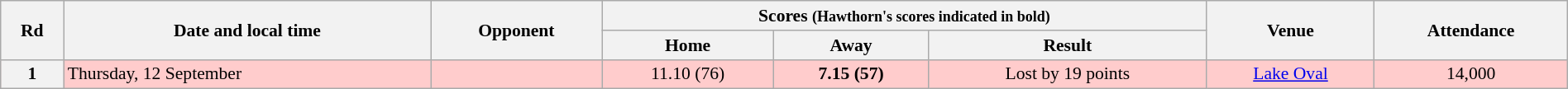<table class="wikitable" style="font-size:90%; text-align:center; width: 100%; margin-left: auto; margin-right: auto">
<tr>
<th rowspan="2">Rd</th>
<th rowspan="2">Date and local time</th>
<th rowspan="2">Opponent</th>
<th colspan="3">Scores <small>(Hawthorn's scores indicated in bold)</small></th>
<th rowspan="2">Venue</th>
<th rowspan="2">Attendance</th>
</tr>
<tr>
<th>Home</th>
<th>Away</th>
<th>Result</th>
</tr>
<tr style="background:#fcc;">
<th>1</th>
<td align=left>Thursday, 12 September</td>
<td align=left></td>
<td>11.10 (76)</td>
<td><strong>7.15 (57)</strong></td>
<td>Lost by 19 points</td>
<td><a href='#'>Lake Oval</a></td>
<td>14,000</td>
</tr>
</table>
